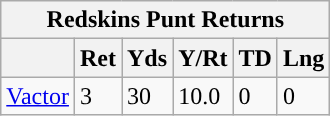<table class="wikitable">
<tr>
<th colspan="6">Redskins Punt Returns</th>
</tr>
<tr>
<th></th>
<th>Ret</th>
<th>Yds</th>
<th>Y/Rt</th>
<th>TD</th>
<th>Lng</th>
</tr>
<tr>
<td><a href='#'>Vactor</a></td>
<td>3</td>
<td>30</td>
<td>10.0</td>
<td>0</td>
<td>0</td>
</tr>
</table>
